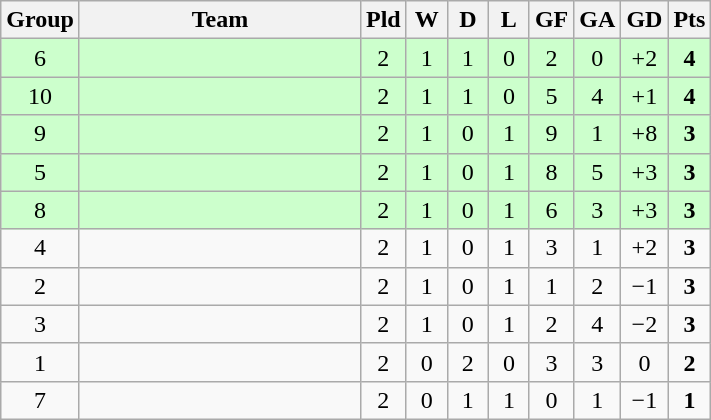<table class="wikitable" style="text-align:center;">
<tr>
<th>Group</th>
<th width=180>Team</th>
<th width=20>Pld</th>
<th width=20>W</th>
<th width=20>D</th>
<th width=20>L</th>
<th width=20>GF</th>
<th width=20>GA</th>
<th width=21>GD</th>
<th width=20>Pts</th>
</tr>
<tr bgcolor=ccffcc>
<td>6</td>
<td align="left"></td>
<td>2</td>
<td>1</td>
<td>1</td>
<td>0</td>
<td>2</td>
<td>0</td>
<td>+2</td>
<td><strong>4</strong></td>
</tr>
<tr bgcolor=ccffcc>
<td>10</td>
<td align="left"></td>
<td>2</td>
<td>1</td>
<td>1</td>
<td>0</td>
<td>5</td>
<td>4</td>
<td>+1</td>
<td><strong>4</strong></td>
</tr>
<tr bgcolor=ccffcc>
<td>9</td>
<td align="left"></td>
<td>2</td>
<td>1</td>
<td>0</td>
<td>1</td>
<td>9</td>
<td>1</td>
<td>+8</td>
<td><strong>3</strong></td>
</tr>
<tr bgcolor=ccffcc>
<td>5</td>
<td align="left"></td>
<td>2</td>
<td>1</td>
<td>0</td>
<td>1</td>
<td>8</td>
<td>5</td>
<td>+3</td>
<td><strong>3</strong></td>
</tr>
<tr bgcolor= ccffcc>
<td>8</td>
<td align="left"></td>
<td>2</td>
<td>1</td>
<td>0</td>
<td>1</td>
<td>6</td>
<td>3</td>
<td>+3</td>
<td><strong>3</strong></td>
</tr>
<tr>
<td>4</td>
<td align="left"></td>
<td>2</td>
<td>1</td>
<td>0</td>
<td>1</td>
<td>3</td>
<td>1</td>
<td>+2</td>
<td><strong>3</strong></td>
</tr>
<tr>
<td>2</td>
<td align="left"></td>
<td>2</td>
<td>1</td>
<td>0</td>
<td>1</td>
<td>1</td>
<td>2</td>
<td>−1</td>
<td><strong>3</strong></td>
</tr>
<tr>
<td>3</td>
<td align="left"></td>
<td>2</td>
<td>1</td>
<td>0</td>
<td>1</td>
<td>2</td>
<td>4</td>
<td>−2</td>
<td><strong>3</strong></td>
</tr>
<tr>
<td>1</td>
<td align="left"></td>
<td>2</td>
<td>0</td>
<td>2</td>
<td>0</td>
<td>3</td>
<td>3</td>
<td>0</td>
<td><strong>2</strong></td>
</tr>
<tr>
<td>7</td>
<td align="left"></td>
<td>2</td>
<td>0</td>
<td>1</td>
<td>1</td>
<td>0</td>
<td>1</td>
<td>−1</td>
<td><strong>1</strong></td>
</tr>
</table>
